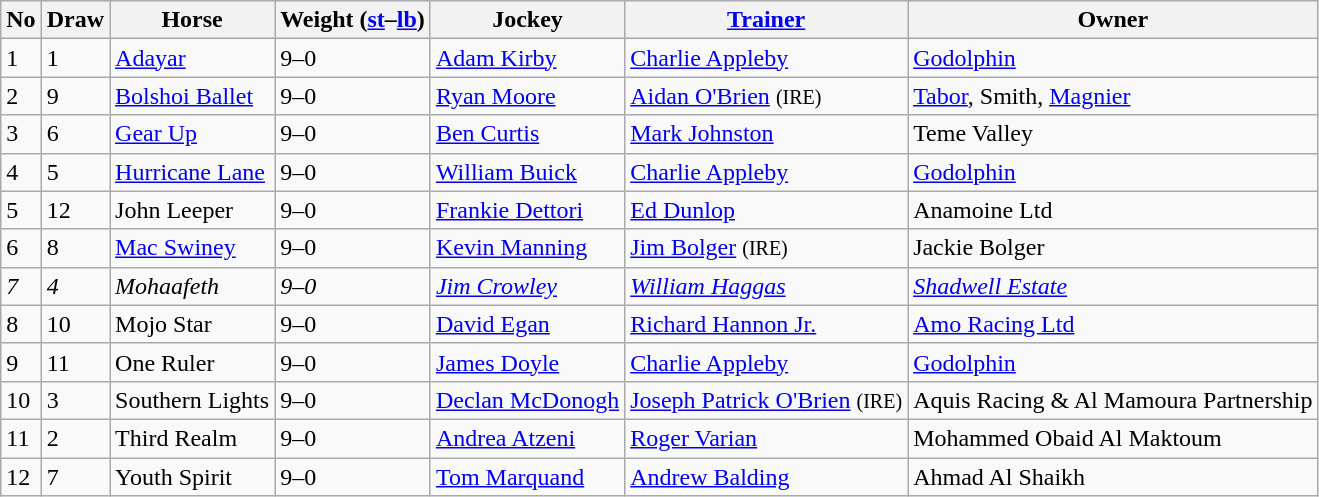<table class="wikitable sortable">
<tr>
<th><strong>No</strong></th>
<th><strong>Draw</strong></th>
<th><strong>Horse</strong></th>
<th><strong>Weight (<a href='#'>st</a>–<a href='#'>lb</a>)</strong></th>
<th><strong>Jockey</strong></th>
<th><strong><a href='#'>Trainer</a></strong></th>
<th><strong>Owner</strong></th>
</tr>
<tr>
<td>1</td>
<td>1</td>
<td><a href='#'>Adayar</a></td>
<td>9–0</td>
<td><a href='#'>Adam Kirby</a></td>
<td><a href='#'>Charlie Appleby</a></td>
<td><a href='#'>Godolphin</a></td>
</tr>
<tr>
<td>2</td>
<td>9</td>
<td><a href='#'>Bolshoi Ballet</a></td>
<td>9–0</td>
<td><a href='#'>Ryan Moore</a></td>
<td><a href='#'>Aidan O'Brien</a> <small>(IRE)</small></td>
<td><a href='#'>Tabor</a>, Smith, <a href='#'>Magnier</a></td>
</tr>
<tr>
<td>3</td>
<td>6</td>
<td><a href='#'>Gear Up</a></td>
<td>9–0</td>
<td><a href='#'>Ben Curtis</a></td>
<td><a href='#'>Mark Johnston</a></td>
<td>Teme Valley</td>
</tr>
<tr>
<td>4</td>
<td>5</td>
<td><a href='#'>Hurricane Lane</a></td>
<td>9–0</td>
<td><a href='#'>William Buick</a></td>
<td><a href='#'>Charlie Appleby</a></td>
<td><a href='#'>Godolphin</a></td>
</tr>
<tr>
<td>5</td>
<td>12</td>
<td>John Leeper</td>
<td>9–0</td>
<td><a href='#'>Frankie Dettori</a></td>
<td><a href='#'>Ed Dunlop</a></td>
<td>Anamoine Ltd</td>
</tr>
<tr>
<td>6</td>
<td>8</td>
<td><a href='#'>Mac Swiney</a></td>
<td>9–0</td>
<td><a href='#'>Kevin Manning</a></td>
<td><a href='#'>Jim Bolger</a> <small>(IRE)</small></td>
<td>Jackie Bolger</td>
</tr>
<tr>
<td><em>7</em></td>
<td><em>4</em></td>
<td><em>Mohaafeth</em></td>
<td><em>9–0</em></td>
<td><em><a href='#'>Jim Crowley</a></em></td>
<td><em><a href='#'>William Haggas</a></em></td>
<td><em><a href='#'>Shadwell Estate</a></em></td>
</tr>
<tr>
<td>8</td>
<td>10</td>
<td>Mojo Star</td>
<td>9–0</td>
<td><a href='#'>David Egan</a></td>
<td><a href='#'>Richard Hannon Jr.</a></td>
<td><a href='#'>Amo Racing Ltd</a></td>
</tr>
<tr>
<td>9</td>
<td>11</td>
<td>One Ruler</td>
<td>9–0</td>
<td><a href='#'>James Doyle</a></td>
<td><a href='#'>Charlie Appleby</a></td>
<td><a href='#'>Godolphin</a></td>
</tr>
<tr>
<td>10</td>
<td>3</td>
<td>Southern Lights</td>
<td>9–0</td>
<td><a href='#'>Declan McDonogh</a></td>
<td><a href='#'>Joseph Patrick O'Brien</a> <small>(IRE)</small></td>
<td>Aquis Racing & Al Mamoura Partnership</td>
</tr>
<tr>
<td>11</td>
<td>2</td>
<td>Third Realm</td>
<td>9–0</td>
<td><a href='#'>Andrea Atzeni</a></td>
<td><a href='#'>Roger Varian</a></td>
<td>Mohammed Obaid Al Maktoum</td>
</tr>
<tr>
<td>12</td>
<td>7</td>
<td>Youth Spirit</td>
<td>9–0</td>
<td><a href='#'>Tom Marquand</a></td>
<td><a href='#'>Andrew Balding</a></td>
<td>Ahmad Al Shaikh</td>
</tr>
</table>
